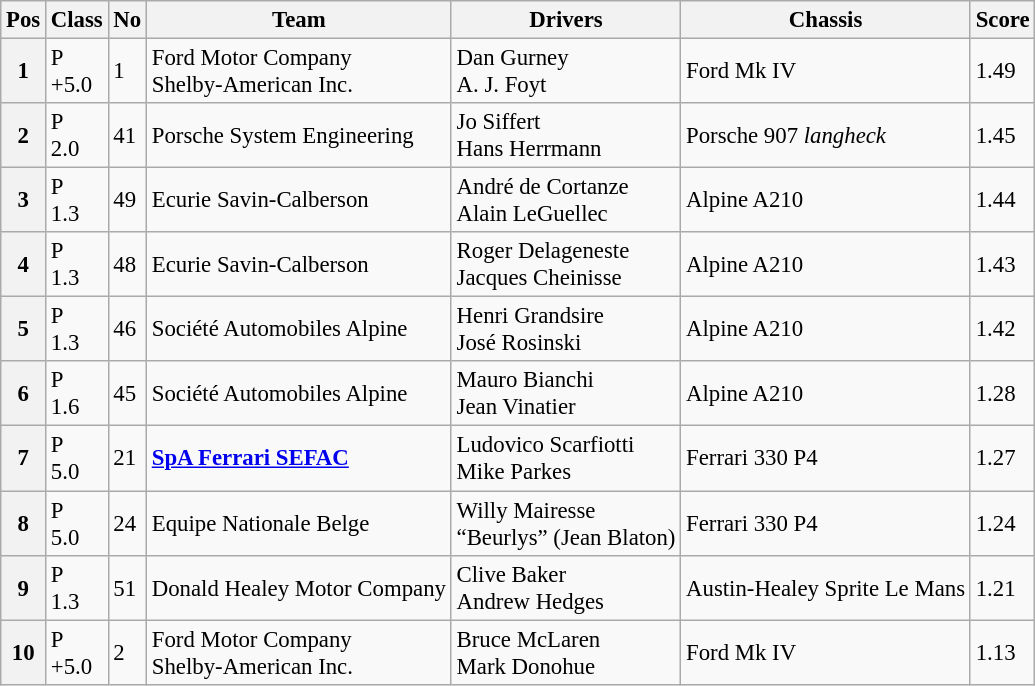<table class="wikitable" style="font-size: 95%;">
<tr>
<th>Pos</th>
<th>Class</th>
<th>No</th>
<th>Team</th>
<th>Drivers</th>
<th>Chassis</th>
<th>Score</th>
</tr>
<tr>
<th>1</th>
<td>P<br>+5.0</td>
<td>1</td>
<td> Ford Motor Company<br> Shelby-American Inc.</td>
<td> Dan Gurney<br> A. J. Foyt</td>
<td>Ford Mk IV</td>
<td>1.49</td>
</tr>
<tr>
<th>2</th>
<td>P<br>2.0</td>
<td>41</td>
<td> Porsche System Engineering</td>
<td> Jo Siffert<br> Hans Herrmann</td>
<td>Porsche 907 <em>langheck</em></td>
<td>1.45</td>
</tr>
<tr>
<th>3</th>
<td>P<br>1.3</td>
<td>49</td>
<td> Ecurie Savin-Calberson</td>
<td> André de Cortanze<br> Alain LeGuellec</td>
<td>Alpine A210</td>
<td>1.44</td>
</tr>
<tr>
<th>4</th>
<td>P<br>1.3</td>
<td>48</td>
<td> Ecurie Savin-Calberson</td>
<td> Roger Delageneste<br> Jacques Cheinisse</td>
<td>Alpine A210</td>
<td>1.43</td>
</tr>
<tr>
<th>5</th>
<td>P<br>1.3</td>
<td>46</td>
<td> Société Automobiles Alpine</td>
<td> Henri Grandsire<br> José Rosinski</td>
<td>Alpine A210</td>
<td>1.42</td>
</tr>
<tr>
<th>6</th>
<td>P<br>1.6</td>
<td>45</td>
<td> Société Automobiles Alpine</td>
<td> Mauro Bianchi<br> Jean Vinatier</td>
<td>Alpine A210</td>
<td>1.28</td>
</tr>
<tr>
<th>7</th>
<td>P<br>5.0</td>
<td>21</td>
<td> <strong><a href='#'>SpA Ferrari SEFAC</a></strong></td>
<td> Ludovico Scarfiotti<br> Mike Parkes</td>
<td>Ferrari 330 P4</td>
<td>1.27</td>
</tr>
<tr>
<th>8</th>
<td>P<br>5.0</td>
<td>24</td>
<td> Equipe Nationale Belge</td>
<td> Willy Mairesse<br> “Beurlys” (Jean Blaton)</td>
<td>Ferrari 330 P4</td>
<td>1.24</td>
</tr>
<tr>
<th>9</th>
<td>P<br>1.3</td>
<td>51</td>
<td> Donald Healey Motor Company</td>
<td> Clive Baker<br> Andrew Hedges</td>
<td>Austin-Healey Sprite Le Mans</td>
<td>1.21</td>
</tr>
<tr>
<th>10</th>
<td>P<br>+5.0</td>
<td>2</td>
<td> Ford Motor Company<br> Shelby-American Inc.</td>
<td> Bruce McLaren<br> Mark Donohue</td>
<td>Ford Mk IV</td>
<td>1.13</td>
</tr>
</table>
